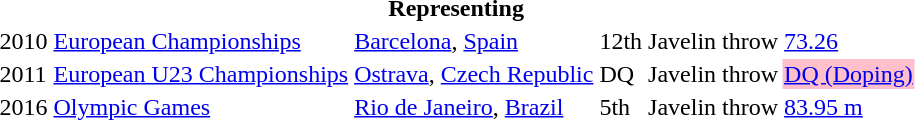<table>
<tr>
<th colspan="6">Representing </th>
</tr>
<tr>
<td>2010</td>
<td><a href='#'>European Championships</a></td>
<td><a href='#'>Barcelona</a>, <a href='#'>Spain</a></td>
<td>12th</td>
<td>Javelin throw</td>
<td><a href='#'>73.26</a></td>
</tr>
<tr>
<td>2011</td>
<td><a href='#'>European U23 Championships</a></td>
<td><a href='#'>Ostrava</a>, <a href='#'>Czech Republic</a></td>
<td>DQ</td>
<td>Javelin throw</td>
<td bgcolor=pink><a href='#'>DQ (Doping)</a></td>
</tr>
<tr>
<td>2016</td>
<td><a href='#'>Olympic Games</a></td>
<td><a href='#'>Rio de Janeiro</a>, <a href='#'>Brazil</a></td>
<td>5th</td>
<td>Javelin throw</td>
<td><a href='#'>83.95 m</a></td>
</tr>
</table>
